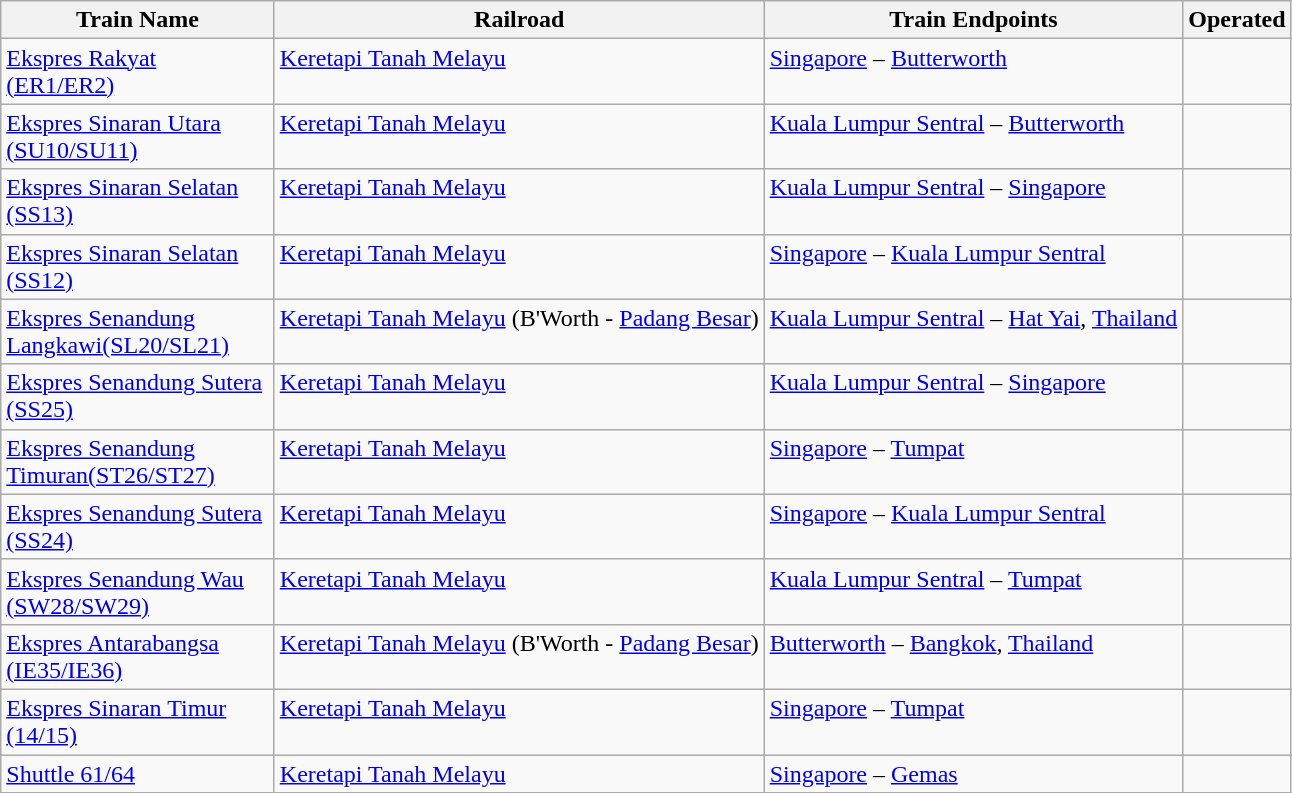<table class="wikitable">
<tr valign="top">
<th style="width:175px;">Train Name</th>
<th>Railroad</th>
<th>Train Endpoints</th>
<th>Operated</th>
</tr>
<tr valign="top">
<td><a href='#'>Ekspres Rakyat (ER1/ER2)</a></td>
<td><a href='#'>Keretapi Tanah Melayu</a></td>
<td><a href='#'>Singapore</a> – <a href='#'>Butterworth</a></td>
<td> </td>
</tr>
<tr valign="top">
<td><a href='#'>Ekspres Sinaran Utara (SU10/SU11)</a></td>
<td><a href='#'>Keretapi Tanah Melayu</a></td>
<td><a href='#'>Kuala Lumpur Sentral</a> – <a href='#'>Butterworth</a></td>
<td> </td>
</tr>
<tr valign="top">
<td><a href='#'>Ekspres Sinaran Selatan (SS13)</a></td>
<td><a href='#'>Keretapi Tanah Melayu</a></td>
<td><a href='#'>Kuala Lumpur Sentral</a> – <a href='#'>Singapore</a></td>
<td> </td>
</tr>
<tr valign="top">
<td><a href='#'>Ekspres Sinaran Selatan (SS12)</a></td>
<td><a href='#'>Keretapi Tanah Melayu</a></td>
<td><a href='#'>Singapore</a> – <a href='#'>Kuala Lumpur Sentral</a></td>
<td> </td>
</tr>
<tr valign="top">
<td><a href='#'>Ekspres Senandung Langkawi(SL20/SL21)</a></td>
<td><a href='#'>Keretapi Tanah Melayu</a> (B'Worth - <a href='#'>Padang Besar</a>)</td>
<td><a href='#'>Kuala Lumpur Sentral</a> – <a href='#'>Hat Yai</a>, <a href='#'>Thailand</a></td>
<td> </td>
</tr>
<tr valign="top">
<td><a href='#'>Ekspres Senandung Sutera (SS25)</a></td>
<td><a href='#'>Keretapi Tanah Melayu</a></td>
<td><a href='#'>Kuala Lumpur Sentral</a> – <a href='#'>Singapore</a></td>
<td> </td>
</tr>
<tr valign="top">
<td><a href='#'>Ekspres Senandung Timuran(ST26/ST27)</a></td>
<td><a href='#'>Keretapi Tanah Melayu</a></td>
<td><a href='#'>Singapore</a> – <a href='#'>Tumpat</a></td>
<td> </td>
</tr>
<tr valign="top">
<td><a href='#'>Ekspres Senandung Sutera (SS24)</a></td>
<td><a href='#'>Keretapi Tanah Melayu</a></td>
<td><a href='#'>Singapore</a> – <a href='#'>Kuala Lumpur Sentral</a></td>
<td> </td>
</tr>
<tr valign="top">
<td><a href='#'>Ekspres Senandung Wau (SW28/SW29)</a></td>
<td><a href='#'>Keretapi Tanah Melayu</a></td>
<td><a href='#'>Kuala Lumpur Sentral</a> – <a href='#'>Tumpat</a></td>
<td> </td>
</tr>
<tr valign="top">
<td><a href='#'>Ekspres Antarabangsa (IE35/IE36)</a></td>
<td><a href='#'>Keretapi Tanah Melayu</a> (B'Worth - <a href='#'>Padang Besar</a>)</td>
<td><a href='#'>Butterworth</a> – <a href='#'>Bangkok</a>, <a href='#'>Thailand</a></td>
<td> </td>
</tr>
<tr valign="top">
<td><a href='#'>Ekspres Sinaran Timur (14/15)</a></td>
<td><a href='#'>Keretapi Tanah Melayu</a></td>
<td><a href='#'>Singapore</a> – <a href='#'>Tumpat</a></td>
<td> </td>
</tr>
<tr valign="top">
<td><a href='#'>Shuttle 61/64</a></td>
<td><a href='#'>Keretapi Tanah Melayu</a></td>
<td><a href='#'>Singapore</a> – <a href='#'>Gemas</a></td>
<td> </td>
</tr>
</table>
